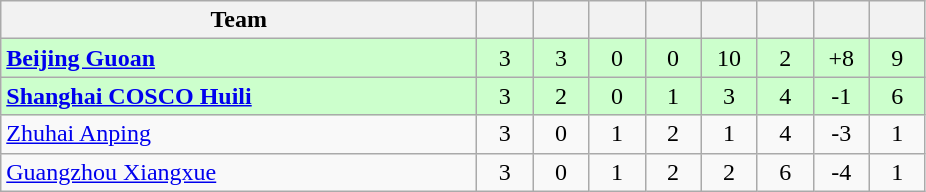<table class="wikitable" style="text-align:center;">
<tr>
<th width=310>Team</th>
<th width=30></th>
<th width=30></th>
<th width=30></th>
<th width=30></th>
<th width=30></th>
<th width=30></th>
<th width=30></th>
<th width=30></th>
</tr>
<tr bgcolor="#ccffcc">
<td align="left"><strong><a href='#'>Beijing Guoan</a></strong></td>
<td>3</td>
<td>3</td>
<td>0</td>
<td>0</td>
<td>10</td>
<td>2</td>
<td>+8</td>
<td>9</td>
</tr>
<tr bgcolor="#ccffcc">
<td align="left"><strong><a href='#'>Shanghai COSCO Huili</a></strong></td>
<td>3</td>
<td>2</td>
<td>0</td>
<td>1</td>
<td>3</td>
<td>4</td>
<td>-1</td>
<td>6</td>
</tr>
<tr>
<td align="left"><a href='#'>Zhuhai Anping</a></td>
<td>3</td>
<td>0</td>
<td>1</td>
<td>2</td>
<td>1</td>
<td>4</td>
<td>-3</td>
<td>1</td>
</tr>
<tr>
<td align="left"><a href='#'>Guangzhou Xiangxue</a></td>
<td>3</td>
<td>0</td>
<td>1</td>
<td>2</td>
<td>2</td>
<td>6</td>
<td>-4</td>
<td>1</td>
</tr>
</table>
